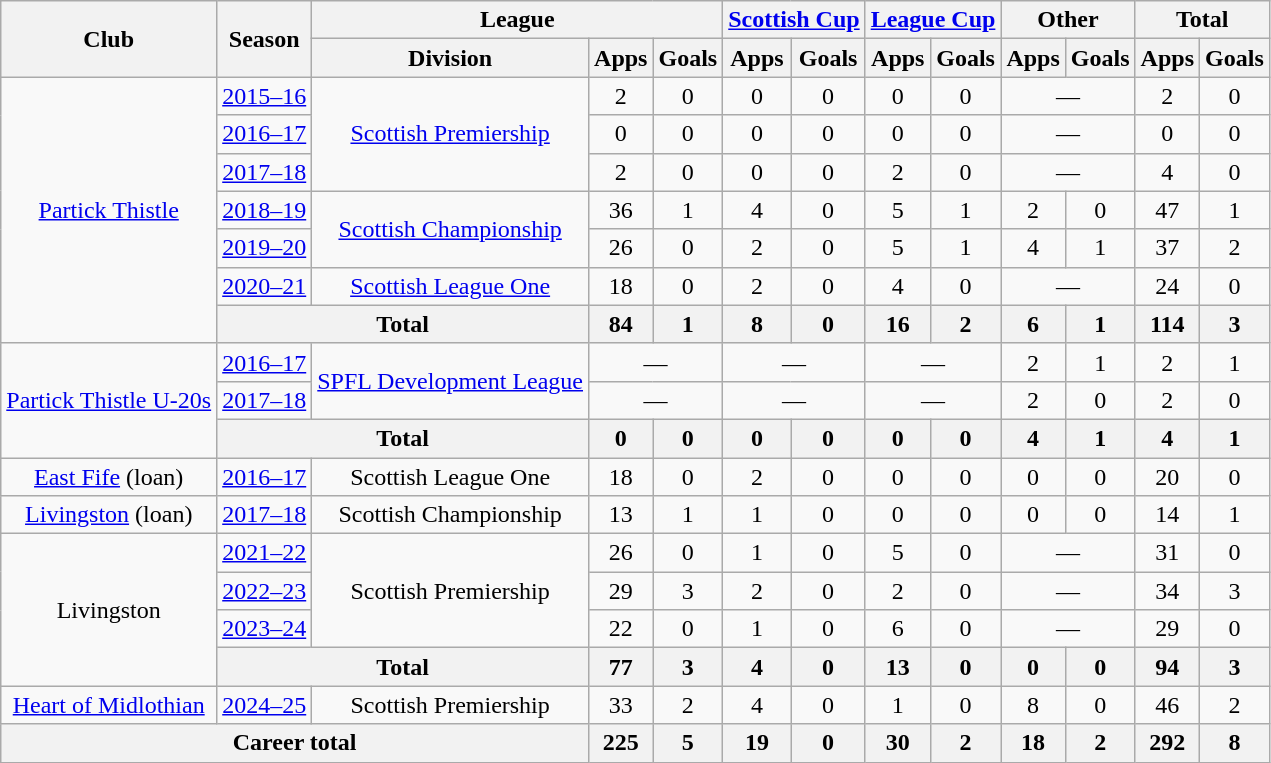<table class="wikitable" style="text-align:center">
<tr>
<th rowspan="2">Club</th>
<th rowspan="2">Season</th>
<th colspan="3">League</th>
<th colspan="2"><a href='#'>Scottish Cup</a></th>
<th colspan="2"><a href='#'>League Cup</a></th>
<th colspan="2">Other</th>
<th colspan="2">Total</th>
</tr>
<tr>
<th>Division</th>
<th>Apps</th>
<th>Goals</th>
<th>Apps</th>
<th>Goals</th>
<th>Apps</th>
<th>Goals</th>
<th>Apps</th>
<th>Goals</th>
<th>Apps</th>
<th>Goals</th>
</tr>
<tr>
<td rowspan="7"><a href='#'>Partick Thistle</a></td>
<td><a href='#'>2015–16</a></td>
<td rowspan="3"><a href='#'>Scottish Premiership</a></td>
<td>2</td>
<td>0</td>
<td>0</td>
<td>0</td>
<td>0</td>
<td>0</td>
<td colspan="2">—</td>
<td>2</td>
<td>0</td>
</tr>
<tr>
<td><a href='#'>2016–17</a></td>
<td>0</td>
<td>0</td>
<td>0</td>
<td>0</td>
<td>0</td>
<td>0</td>
<td colspan="2">—</td>
<td>0</td>
<td>0</td>
</tr>
<tr>
<td><a href='#'>2017–18</a></td>
<td>2</td>
<td>0</td>
<td>0</td>
<td>0</td>
<td>2</td>
<td>0</td>
<td colspan="2">—</td>
<td>4</td>
<td>0</td>
</tr>
<tr>
<td><a href='#'>2018–19</a></td>
<td rowspan="2"><a href='#'>Scottish Championship</a></td>
<td>36</td>
<td>1</td>
<td>4</td>
<td>0</td>
<td>5</td>
<td>1</td>
<td>2</td>
<td>0</td>
<td>47</td>
<td>1</td>
</tr>
<tr>
<td><a href='#'>2019–20</a></td>
<td>26</td>
<td>0</td>
<td>2</td>
<td>0</td>
<td>5</td>
<td>1</td>
<td>4</td>
<td>1</td>
<td>37</td>
<td>2</td>
</tr>
<tr>
<td><a href='#'>2020–21</a></td>
<td><a href='#'>Scottish League One</a></td>
<td>18</td>
<td>0</td>
<td>2</td>
<td>0</td>
<td>4</td>
<td>0</td>
<td colspan=2>—</td>
<td>24</td>
<td>0</td>
</tr>
<tr>
<th colspan="2">Total</th>
<th>84</th>
<th>1</th>
<th>8</th>
<th>0</th>
<th>16</th>
<th>2</th>
<th>6</th>
<th>1</th>
<th>114</th>
<th>3</th>
</tr>
<tr>
<td rowspan="3"><a href='#'>Partick Thistle U-20s</a></td>
<td><a href='#'>2016–17</a></td>
<td rowspan="2"><a href='#'>SPFL Development League</a></td>
<td colspan="2">—</td>
<td colspan="2">—</td>
<td colspan="2">—</td>
<td>2</td>
<td>1</td>
<td>2</td>
<td>1</td>
</tr>
<tr>
<td><a href='#'>2017–18</a></td>
<td colspan="2">—</td>
<td colspan="2">—</td>
<td colspan="2">—</td>
<td>2</td>
<td>0</td>
<td>2</td>
<td>0</td>
</tr>
<tr>
<th colspan="2">Total</th>
<th>0</th>
<th>0</th>
<th>0</th>
<th>0</th>
<th>0</th>
<th>0</th>
<th>4</th>
<th>1</th>
<th>4</th>
<th>1</th>
</tr>
<tr>
<td><a href='#'>East Fife</a> (loan)</td>
<td><a href='#'>2016–17</a></td>
<td>Scottish League One</td>
<td>18</td>
<td>0</td>
<td>2</td>
<td>0</td>
<td>0</td>
<td>0</td>
<td>0</td>
<td>0</td>
<td>20</td>
<td>0</td>
</tr>
<tr>
<td><a href='#'>Livingston</a> (loan)</td>
<td><a href='#'>2017–18</a></td>
<td>Scottish Championship</td>
<td>13</td>
<td>1</td>
<td>1</td>
<td>0</td>
<td>0</td>
<td>0</td>
<td>0</td>
<td>0</td>
<td>14</td>
<td>1</td>
</tr>
<tr>
<td rowspan="4">Livingston</td>
<td><a href='#'>2021–22</a></td>
<td rowspan="3">Scottish Premiership</td>
<td>26</td>
<td>0</td>
<td>1</td>
<td>0</td>
<td>5</td>
<td>0</td>
<td colspan=2>—</td>
<td>31</td>
<td>0</td>
</tr>
<tr>
<td><a href='#'>2022–23</a></td>
<td>29</td>
<td>3</td>
<td>2</td>
<td>0</td>
<td>2</td>
<td>0</td>
<td colspan="2">—</td>
<td>34</td>
<td>3</td>
</tr>
<tr>
<td><a href='#'>2023–24</a></td>
<td>22</td>
<td>0</td>
<td>1</td>
<td>0</td>
<td>6</td>
<td>0</td>
<td colspan="2">—</td>
<td>29</td>
<td>0</td>
</tr>
<tr>
<th colspan="2">Total</th>
<th>77</th>
<th>3</th>
<th>4</th>
<th>0</th>
<th>13</th>
<th>0</th>
<th>0</th>
<th>0</th>
<th>94</th>
<th>3</th>
</tr>
<tr>
<td><a href='#'>Heart of Midlothian</a></td>
<td><a href='#'>2024–25</a></td>
<td>Scottish Premiership</td>
<td>33</td>
<td>2</td>
<td>4</td>
<td>0</td>
<td>1</td>
<td>0</td>
<td>8</td>
<td>0</td>
<td>46</td>
<td>2</td>
</tr>
<tr>
<th colspan="3">Career total</th>
<th>225</th>
<th>5</th>
<th>19</th>
<th>0</th>
<th>30</th>
<th>2</th>
<th>18</th>
<th>2</th>
<th>292</th>
<th>8</th>
</tr>
</table>
